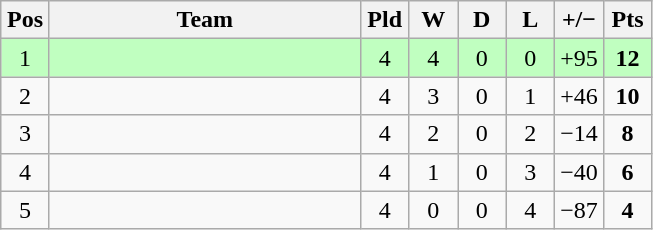<table class="wikitable" style="text-align:center">
<tr>
<th width=25>Pos</th>
<th width=200>Team</th>
<th width=25>Pld</th>
<th width=25>W</th>
<th width=25>D</th>
<th width=25>L</th>
<th width=25>+/−</th>
<th width=25>Pts</th>
</tr>
<tr bgcolor="C0FFC0">
<td>1</td>
<td style="text-align:left"></td>
<td>4</td>
<td>4</td>
<td>0</td>
<td>0</td>
<td>+95</td>
<td><strong>12</strong></td>
</tr>
<tr>
<td>2</td>
<td style="text-align:left"></td>
<td>4</td>
<td>3</td>
<td>0</td>
<td>1</td>
<td>+46</td>
<td><strong>10</strong></td>
</tr>
<tr>
<td>3</td>
<td style="text-align:left"></td>
<td>4</td>
<td>2</td>
<td>0</td>
<td>2</td>
<td>−14</td>
<td><strong>8</strong></td>
</tr>
<tr>
<td>4</td>
<td style="text-align:left"></td>
<td>4</td>
<td>1</td>
<td>0</td>
<td>3</td>
<td>−40</td>
<td><strong>6</strong></td>
</tr>
<tr>
<td>5</td>
<td style="text-align:left"></td>
<td>4</td>
<td>0</td>
<td>0</td>
<td>4</td>
<td>−87</td>
<td><strong>4</strong></td>
</tr>
</table>
